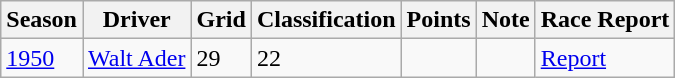<table class="wikitable">
<tr>
<th>Season</th>
<th>Driver</th>
<th>Grid</th>
<th>Classification</th>
<th>Points</th>
<th>Note</th>
<th>Race Report</th>
</tr>
<tr>
<td><a href='#'>1950</a></td>
<td><a href='#'>Walt Ader</a></td>
<td>29</td>
<td>22</td>
<td> </td>
<td> </td>
<td><a href='#'>Report</a></td>
</tr>
</table>
